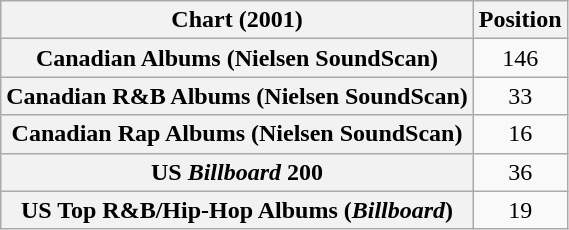<table class="wikitable sortable plainrowheaders">
<tr>
<th scope="col">Chart (2001)</th>
<th scope="col">Position</th>
</tr>
<tr>
<th scope="row">Canadian Albums (Nielsen SoundScan)</th>
<td align="center">146</td>
</tr>
<tr>
<th scope="row">Canadian R&B Albums (Nielsen SoundScan)</th>
<td align="center">33</td>
</tr>
<tr>
<th scope="row">Canadian Rap Albums (Nielsen SoundScan)</th>
<td align="center">16</td>
</tr>
<tr>
<th scope="row">US <em>Billboard</em> 200</th>
<td style="text-align:center;">36</td>
</tr>
<tr>
<th scope="row">US Top R&B/Hip-Hop Albums (<em>Billboard</em>)</th>
<td style="text-align:center;">19</td>
</tr>
</table>
